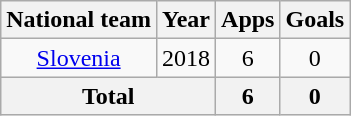<table class=wikitable style=text-align:center>
<tr>
<th>National team</th>
<th>Year</th>
<th>Apps</th>
<th>Goals</th>
</tr>
<tr>
<td rowspan=1><a href='#'>Slovenia</a></td>
<td>2018</td>
<td>6</td>
<td>0</td>
</tr>
<tr>
<th colspan=2>Total</th>
<th>6</th>
<th>0</th>
</tr>
</table>
